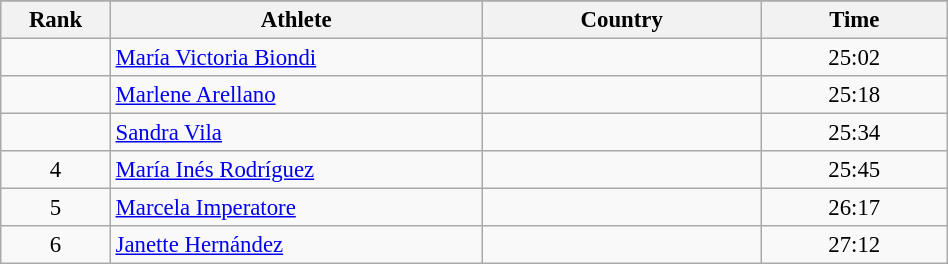<table class="wikitable sortable" style=" text-align:center; font-size:95%;" width="50%">
<tr>
</tr>
<tr>
<th width=5%>Rank</th>
<th width=20%>Athlete</th>
<th width=15%>Country</th>
<th width=10%>Time</th>
</tr>
<tr>
<td align=center></td>
<td align=left><a href='#'>María Victoria Biondi</a></td>
<td align=left></td>
<td>25:02</td>
</tr>
<tr>
<td align=center></td>
<td align=left><a href='#'>Marlene Arellano</a></td>
<td align=left></td>
<td>25:18</td>
</tr>
<tr>
<td align=center></td>
<td align=left><a href='#'>Sandra Vila</a></td>
<td align=left></td>
<td>25:34</td>
</tr>
<tr>
<td align=center>4</td>
<td align=left><a href='#'>María Inés Rodríguez</a></td>
<td align=left></td>
<td>25:45</td>
</tr>
<tr>
<td align=center>5</td>
<td align=left><a href='#'>Marcela Imperatore</a></td>
<td align=left></td>
<td>26:17</td>
</tr>
<tr>
<td align=center>6</td>
<td align=left><a href='#'>Janette Hernández</a></td>
<td align=left></td>
<td>27:12</td>
</tr>
</table>
